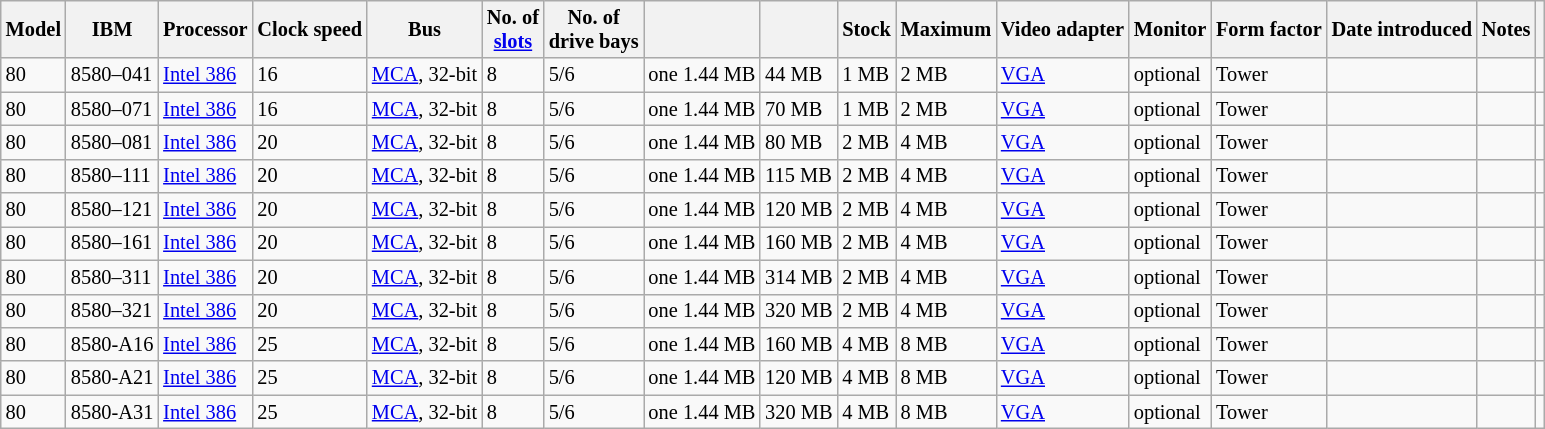<table class="wikitable plainrowheaders sortable sticky-header sort-under" style="font-size: 85%;">
<tr>
<th>Model</th>
<th>IBM </th>
<th>Processor</th>
<th>Clock speed<br></th>
<th>Bus</th>
<th>No. of<br><a href='#'>slots</a></th>
<th>No. of<br>drive bays</th>
<th></th>
<th></th>
<th>Stock<br></th>
<th>Maximum<br></th>
<th>Video adapter</th>
<th>Monitor</th>
<th>Form factor</th>
<th>Date introduced</th>
<th>Notes</th>
<th></th>
</tr>
<tr>
<td>80</td>
<td>8580–041</td>
<td><a href='#'>Intel 386</a></td>
<td>16</td>
<td><a href='#'>MCA</a>, 32-bit</td>
<td>8</td>
<td>5/6</td>
<td>one 1.44 MB</td>
<td>44 MB </td>
<td>1 MB</td>
<td>2 MB</td>
<td><a href='#'>VGA</a></td>
<td>optional</td>
<td>Tower</td>
<td></td>
<td></td>
<td></td>
</tr>
<tr>
<td>80</td>
<td>8580–071</td>
<td><a href='#'>Intel 386</a></td>
<td>16</td>
<td><a href='#'>MCA</a>, 32-bit</td>
<td>8</td>
<td>5/6</td>
<td>one 1.44 MB</td>
<td>70 MB </td>
<td>1 MB</td>
<td>2 MB</td>
<td><a href='#'>VGA</a></td>
<td>optional</td>
<td>Tower</td>
<td></td>
<td></td>
<td></td>
</tr>
<tr>
<td>80</td>
<td>8580–081</td>
<td><a href='#'>Intel 386</a></td>
<td>20</td>
<td><a href='#'>MCA</a>, 32-bit</td>
<td>8</td>
<td>5/6</td>
<td>one 1.44 MB</td>
<td>80 MB </td>
<td>2 MB</td>
<td>4 MB</td>
<td><a href='#'>VGA</a></td>
<td>optional</td>
<td>Tower</td>
<td></td>
<td></td>
<td></td>
</tr>
<tr>
<td>80</td>
<td>8580–111</td>
<td><a href='#'>Intel 386</a></td>
<td>20</td>
<td><a href='#'>MCA</a>, 32-bit</td>
<td>8</td>
<td>5/6</td>
<td>one 1.44 MB</td>
<td>115 MB </td>
<td>2 MB</td>
<td>4 MB</td>
<td><a href='#'>VGA</a></td>
<td>optional</td>
<td>Tower</td>
<td></td>
<td></td>
<td></td>
</tr>
<tr>
<td>80</td>
<td>8580–121</td>
<td><a href='#'>Intel 386</a></td>
<td>20</td>
<td><a href='#'>MCA</a>, 32-bit</td>
<td>8</td>
<td>5/6</td>
<td>one 1.44 MB</td>
<td>120 MB </td>
<td>2 MB</td>
<td>4 MB</td>
<td><a href='#'>VGA</a></td>
<td>optional</td>
<td>Tower</td>
<td></td>
<td></td>
<td></td>
</tr>
<tr>
<td>80</td>
<td>8580–161</td>
<td><a href='#'>Intel 386</a></td>
<td>20</td>
<td><a href='#'>MCA</a>, 32-bit</td>
<td>8</td>
<td>5/6</td>
<td>one 1.44 MB</td>
<td>160 MB </td>
<td>2 MB</td>
<td>4 MB</td>
<td><a href='#'>VGA</a></td>
<td>optional</td>
<td>Tower</td>
<td></td>
<td></td>
<td></td>
</tr>
<tr>
<td>80</td>
<td>8580–311</td>
<td><a href='#'>Intel 386</a></td>
<td>20</td>
<td><a href='#'>MCA</a>, 32-bit</td>
<td>8</td>
<td>5/6</td>
<td>one 1.44 MB</td>
<td>314 MB </td>
<td>2 MB</td>
<td>4 MB</td>
<td><a href='#'>VGA</a></td>
<td>optional</td>
<td>Tower</td>
<td></td>
<td></td>
<td></td>
</tr>
<tr>
<td>80</td>
<td>8580–321</td>
<td><a href='#'>Intel 386</a></td>
<td>20</td>
<td><a href='#'>MCA</a>, 32-bit</td>
<td>8</td>
<td>5/6</td>
<td>one 1.44 MB</td>
<td>320 MB </td>
<td>2 MB</td>
<td>4 MB</td>
<td><a href='#'>VGA</a></td>
<td>optional</td>
<td>Tower</td>
<td></td>
<td></td>
<td></td>
</tr>
<tr>
<td>80</td>
<td>8580-A16</td>
<td><a href='#'>Intel 386</a></td>
<td>25</td>
<td><a href='#'>MCA</a>, 32-bit</td>
<td>8</td>
<td>5/6</td>
<td>one 1.44 MB</td>
<td>160 MB </td>
<td>4 MB</td>
<td>8 MB</td>
<td><a href='#'>VGA</a></td>
<td>optional</td>
<td>Tower</td>
<td></td>
<td></td>
<td></td>
</tr>
<tr>
<td>80</td>
<td>8580-A21</td>
<td><a href='#'>Intel 386</a></td>
<td>25</td>
<td><a href='#'>MCA</a>, 32-bit</td>
<td>8</td>
<td>5/6</td>
<td>one 1.44 MB</td>
<td>120 MB </td>
<td>4 MB</td>
<td>8 MB</td>
<td><a href='#'>VGA</a></td>
<td>optional</td>
<td>Tower</td>
<td></td>
<td></td>
<td></td>
</tr>
<tr>
<td>80</td>
<td>8580-A31</td>
<td><a href='#'>Intel 386</a></td>
<td>25</td>
<td><a href='#'>MCA</a>, 32-bit</td>
<td>8</td>
<td>5/6</td>
<td>one 1.44 MB</td>
<td>320 MB </td>
<td>4 MB</td>
<td>8 MB</td>
<td><a href='#'>VGA</a></td>
<td>optional</td>
<td>Tower</td>
<td></td>
<td></td>
<td></td>
</tr>
</table>
